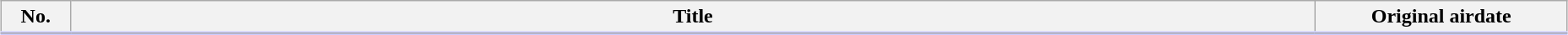<table class="wikitable" style="width:98%; margin:auto; background:#FFF;">
<tr style="border-bottom: 3px solid #CCF;">
<th style="width:3em;">No.</th>
<th>Title</th>
<th style="width:12em;">Original airdate</th>
</tr>
<tr>
</tr>
</table>
